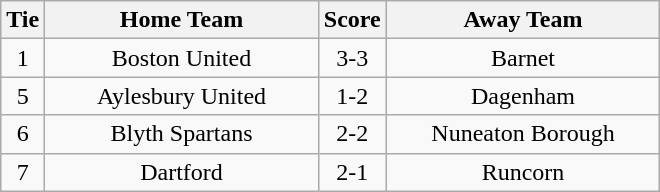<table class="wikitable" style="text-align:center;">
<tr>
<th width=20>Tie</th>
<th width=175>Home Team</th>
<th width=20>Score</th>
<th width=175>Away Team</th>
</tr>
<tr>
<td>1</td>
<td>Boston United</td>
<td>3-3</td>
<td>Barnet</td>
</tr>
<tr>
<td>5</td>
<td>Aylesbury United</td>
<td>1-2</td>
<td>Dagenham</td>
</tr>
<tr>
<td>6</td>
<td>Blyth Spartans</td>
<td>2-2</td>
<td>Nuneaton Borough</td>
</tr>
<tr>
<td>7</td>
<td>Dartford</td>
<td>2-1</td>
<td>Runcorn</td>
</tr>
</table>
